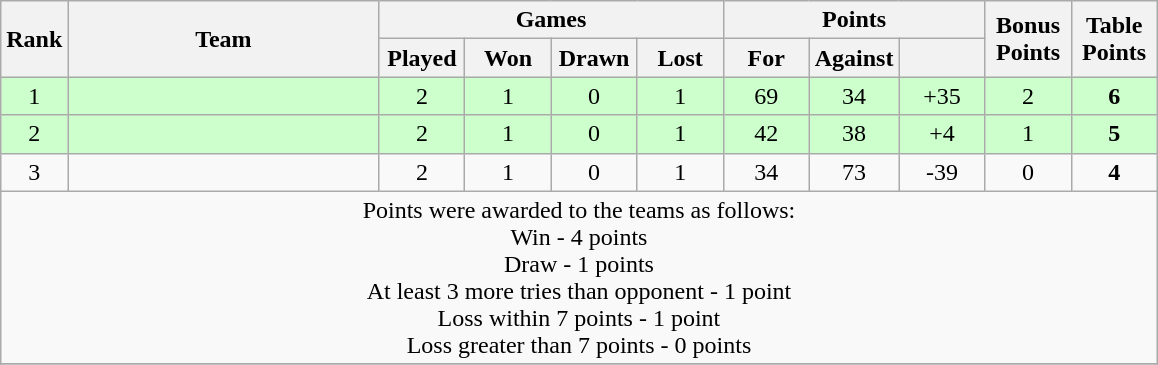<table class="wikitable"  style="text-align: center;">
<tr>
<th rowspan="2" width="20">Rank</th>
<th rowspan="2" width="200">Team</th>
<th colspan="4">Games</th>
<th colspan="3">Points</th>
<th rowspan="2" width="50">Bonus<br>Points</th>
<th rowspan="2" width="50">Table Points</th>
</tr>
<tr>
<th width="50">Played</th>
<th width="50">Won</th>
<th width="50">Drawn</th>
<th width="50">Lost</th>
<th width="50">For</th>
<th width="50">Against</th>
<th width="50"></th>
</tr>
<tr bgcolor="#ccffcc">
<td>1</td>
<td align=left></td>
<td>2</td>
<td>1</td>
<td>0</td>
<td>1</td>
<td>69</td>
<td>34</td>
<td>+35</td>
<td>2</td>
<td><strong>6</strong></td>
</tr>
<tr bgcolor="#ccffcc">
<td>2</td>
<td align="left"></td>
<td>2</td>
<td>1</td>
<td>0</td>
<td>1</td>
<td>42</td>
<td>38</td>
<td>+4</td>
<td>1</td>
<td><strong>5</strong></td>
</tr>
<tr>
<td>3</td>
<td align="left"></td>
<td>2</td>
<td>1</td>
<td>0</td>
<td>1</td>
<td>34</td>
<td>73</td>
<td>-39</td>
<td>0</td>
<td><strong>4</strong></td>
</tr>
<tr>
<td colspan="100%" style="text-align:center;">Points were awarded to the teams as follows:<br>Win - 4 points<br>Draw - 1 points<br> At least 3 more tries than opponent - 1 point<br> Loss within 7 points - 1 point<br>Loss greater than 7 points - 0 points</td>
</tr>
<tr>
</tr>
</table>
